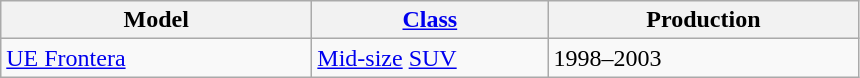<table class="wikitable">
<tr>
<th style="width:200px;">Model</th>
<th style="width:150px;"><a href='#'>Class</a></th>
<th style="width:200px;">Production</th>
</tr>
<tr>
<td valign="top"><a href='#'>UE Frontera</a></td>
<td valign="top"><a href='#'>Mid-size</a> <a href='#'>SUV</a></td>
<td valign="top">1998–2003</td>
</tr>
</table>
